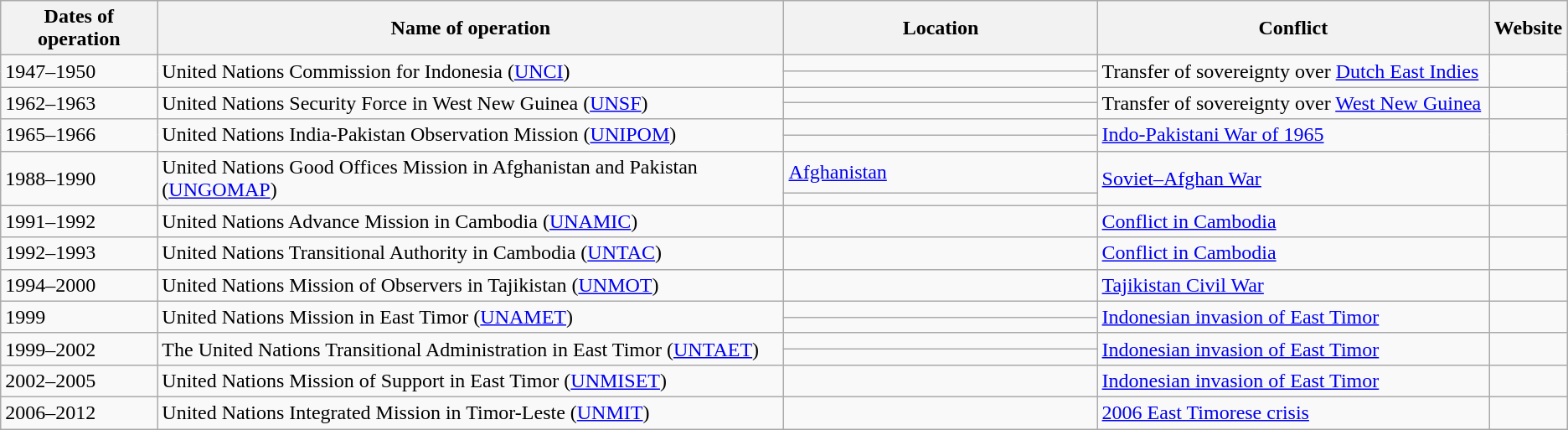<table class="wikitable">
<tr>
<th width="10%">Dates of operation</th>
<th width="40%">Name of operation</th>
<th width="20%">Location</th>
<th width="25%">Conflict</th>
<th width="5%">Website</th>
</tr>
<tr>
<td rowspan=2>1947–1950</td>
<td rowspan=2>United Nations Commission for Indonesia (<a href='#'>UNCI</a>)</td>
<td></td>
<td rowspan=2>Transfer of sovereignty over <a href='#'>Dutch East Indies</a></td>
<td rowspan=2></td>
</tr>
<tr>
<td></td>
</tr>
<tr>
<td rowspan=2>1962–1963</td>
<td rowspan=2>United Nations Security Force in West New Guinea (<a href='#'>UNSF</a>)</td>
<td></td>
<td rowspan=2>Transfer of sovereignty over <a href='#'>West New Guinea</a></td>
<td rowspan=2></td>
</tr>
<tr>
<td></td>
</tr>
<tr>
<td rowspan=2>1965–1966</td>
<td rowspan=2>United Nations India-Pakistan Observation Mission (<a href='#'>UNIPOM</a>)</td>
<td></td>
<td rowspan=2><a href='#'>Indo-Pakistani War of 1965</a></td>
<td rowspan=2></td>
</tr>
<tr>
<td></td>
</tr>
<tr>
<td rowspan=2>1988–1990</td>
<td rowspan=2>United Nations Good Offices Mission in Afghanistan and Pakistan (<a href='#'>UNGOMAP</a>)</td>
<td> <a href='#'>Afghanistan</a></td>
<td rowspan=2><a href='#'>Soviet–Afghan War</a></td>
<td rowspan=2></td>
</tr>
<tr>
<td></td>
</tr>
<tr>
<td>1991–1992</td>
<td>United Nations Advance Mission in Cambodia (<a href='#'>UNAMIC</a>)</td>
<td></td>
<td><a href='#'>Conflict in Cambodia</a></td>
<td></td>
</tr>
<tr>
<td>1992–1993</td>
<td>United Nations Transitional Authority in Cambodia (<a href='#'>UNTAC</a>)</td>
<td></td>
<td><a href='#'>Conflict in Cambodia</a></td>
<td></td>
</tr>
<tr>
<td>1994–2000</td>
<td>United Nations Mission of Observers in Tajikistan (<a href='#'>UNMOT</a>)</td>
<td></td>
<td><a href='#'>Tajikistan Civil War</a></td>
<td></td>
</tr>
<tr>
<td rowspan=2>1999</td>
<td rowspan=2>United Nations Mission in East Timor (<a href='#'>UNAMET</a>)</td>
<td></td>
<td rowspan=2><a href='#'>Indonesian invasion of East Timor</a></td>
<td rowspan=2></td>
</tr>
<tr>
<td></td>
</tr>
<tr>
<td rowspan=2>1999–2002</td>
<td rowspan=2>The United Nations Transitional Administration in East Timor (<a href='#'>UNTAET</a>)</td>
<td></td>
<td rowspan=2><a href='#'>Indonesian invasion of East Timor</a></td>
<td rowspan=2></td>
</tr>
<tr>
<td></td>
</tr>
<tr>
<td>2002–2005</td>
<td>United Nations Mission of Support in East Timor (<a href='#'>UNMISET</a>)</td>
<td></td>
<td><a href='#'>Indonesian invasion of East Timor</a></td>
<td></td>
</tr>
<tr>
<td>2006–2012</td>
<td>United Nations Integrated Mission in Timor-Leste (<a href='#'>UNMIT</a>)</td>
<td></td>
<td><a href='#'>2006 East Timorese crisis</a></td>
<td></td>
</tr>
</table>
